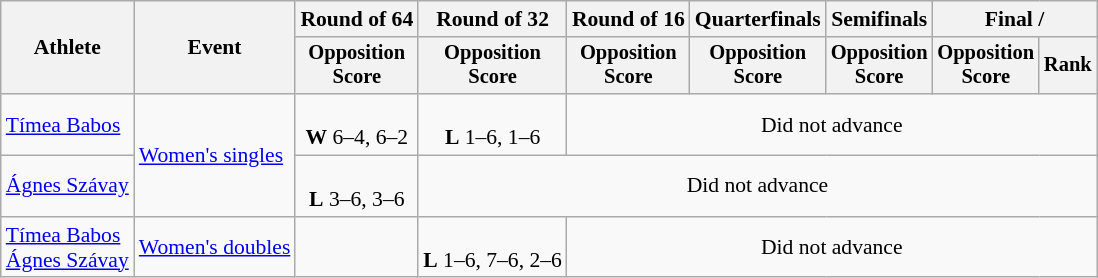<table class=wikitable style="font-size:90%;">
<tr>
<th rowspan=2>Athlete</th>
<th rowspan=2>Event</th>
<th>Round of 64</th>
<th>Round of 32</th>
<th>Round of 16</th>
<th>Quarterfinals</th>
<th>Semifinals</th>
<th colspan=2>Final / </th>
</tr>
<tr style="font-size:95%">
<th>Opposition<br>Score</th>
<th>Opposition<br>Score</th>
<th>Opposition<br>Score</th>
<th>Opposition<br>Score</th>
<th>Opposition<br>Score</th>
<th>Opposition<br>Score</th>
<th>Rank</th>
</tr>
<tr align=center>
<td align=left><a href='#'>Tímea Babos</a></td>
<td align=left rowspan=2><a href='#'>Women's singles</a></td>
<td><br><strong>W</strong> 6–4, 6–2</td>
<td><br><strong>L</strong> 1–6, 1–6</td>
<td colspan=5>Did not advance</td>
</tr>
<tr align=center>
<td align=left><a href='#'>Ágnes Szávay</a></td>
<td><br><strong>L</strong> 3–6, 3–6</td>
<td colspan=6>Did not advance</td>
</tr>
<tr align=center>
<td align=left><a href='#'>Tímea Babos</a><br><a href='#'>Ágnes Szávay</a></td>
<td align=left><a href='#'>Women's doubles</a></td>
<td></td>
<td><br><strong>L</strong> 1–6, 7–6, 2–6</td>
<td colspan=5>Did not advance</td>
</tr>
</table>
